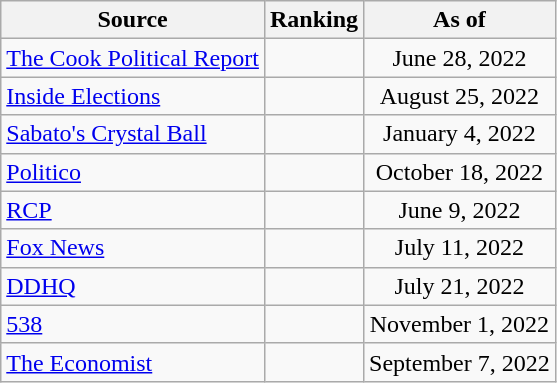<table class="wikitable" style="text-align:center">
<tr>
<th>Source</th>
<th>Ranking</th>
<th>As of</th>
</tr>
<tr>
<td align=left><a href='#'>The Cook Political Report</a></td>
<td></td>
<td>June 28, 2022</td>
</tr>
<tr>
<td align=left><a href='#'>Inside Elections</a></td>
<td></td>
<td>August 25, 2022</td>
</tr>
<tr>
<td align=left><a href='#'>Sabato's Crystal Ball</a></td>
<td></td>
<td>January 4, 2022</td>
</tr>
<tr>
<td align=left><a href='#'>Politico</a></td>
<td></td>
<td>October 18, 2022</td>
</tr>
<tr>
<td align="left"><a href='#'>RCP</a></td>
<td></td>
<td>June 9, 2022</td>
</tr>
<tr>
<td align=left><a href='#'>Fox News</a></td>
<td></td>
<td>July 11, 2022</td>
</tr>
<tr>
<td align="left"><a href='#'>DDHQ</a></td>
<td></td>
<td>July 21, 2022</td>
</tr>
<tr>
<td align="left"><a href='#'>538</a></td>
<td></td>
<td>November 1, 2022</td>
</tr>
<tr>
<td align="left"><a href='#'>The Economist</a></td>
<td></td>
<td>September 7, 2022</td>
</tr>
</table>
